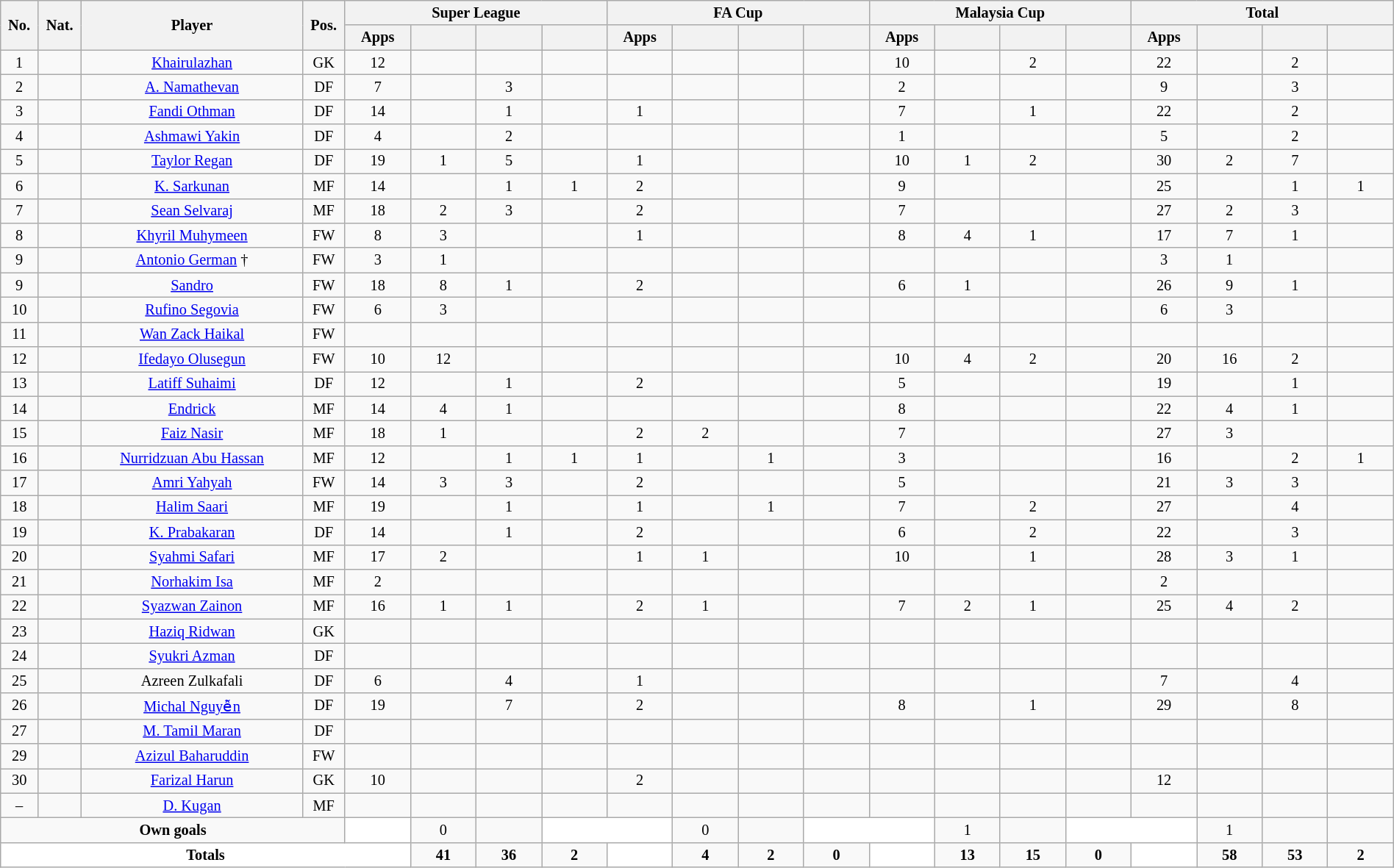<table class="wikitable sortable alternance" style="text-align:center;width:100%;font-size:85%;">
<tr>
<th rowspan="2" style="width:5px;">No.</th>
<th rowspan="2" style="width:5px;">Nat.</th>
<th rowspan="2" scope="col" style="width:150px">Player</th>
<th rowspan="2" style="width:5px;">Pos.</th>
<th colspan="4">Super League</th>
<th colspan="4">FA Cup</th>
<th colspan="4">Malaysia Cup</th>
<th colspan="4">Total</th>
</tr>
<tr style="text-align:center;">
<th width=40>Apps</th>
<th width=40></th>
<th width=40></th>
<th width=40></th>
<th width=40>Apps</th>
<th width=40></th>
<th width=40></th>
<th width=40></th>
<th width=40>Apps</th>
<th width=40></th>
<th width=40></th>
<th width=40></th>
<th width=40>Apps</th>
<th width=40></th>
<th width=40></th>
<th width=40></th>
</tr>
<tr>
<td>1</td>
<td></td>
<td><a href='#'>Khairulazhan</a></td>
<td>GK</td>
<td>12</td>
<td></td>
<td></td>
<td></td>
<td></td>
<td></td>
<td></td>
<td></td>
<td>10</td>
<td></td>
<td>2</td>
<td></td>
<td>22</td>
<td></td>
<td>2</td>
<td></td>
</tr>
<tr>
<td>2</td>
<td></td>
<td><a href='#'>A. Namathevan</a></td>
<td>DF</td>
<td>7</td>
<td></td>
<td>3</td>
<td></td>
<td></td>
<td></td>
<td></td>
<td></td>
<td>2</td>
<td></td>
<td></td>
<td></td>
<td>9</td>
<td></td>
<td>3</td>
<td></td>
</tr>
<tr>
<td>3</td>
<td></td>
<td><a href='#'>Fandi Othman</a></td>
<td>DF</td>
<td>14</td>
<td></td>
<td>1</td>
<td></td>
<td>1</td>
<td></td>
<td></td>
<td></td>
<td>7</td>
<td></td>
<td>1</td>
<td></td>
<td>22</td>
<td></td>
<td>2</td>
<td></td>
</tr>
<tr>
<td>4</td>
<td></td>
<td><a href='#'>Ashmawi Yakin</a></td>
<td>DF</td>
<td>4</td>
<td></td>
<td>2</td>
<td></td>
<td></td>
<td></td>
<td></td>
<td></td>
<td>1</td>
<td></td>
<td></td>
<td></td>
<td>5</td>
<td></td>
<td>2</td>
<td></td>
</tr>
<tr>
<td>5</td>
<td></td>
<td><a href='#'>Taylor Regan</a></td>
<td>DF</td>
<td>19</td>
<td>1</td>
<td>5</td>
<td></td>
<td>1</td>
<td></td>
<td></td>
<td></td>
<td>10</td>
<td>1</td>
<td>2</td>
<td></td>
<td>30</td>
<td>2</td>
<td>7</td>
<td></td>
</tr>
<tr>
<td>6</td>
<td></td>
<td><a href='#'>K. Sarkunan</a></td>
<td>MF</td>
<td>14</td>
<td></td>
<td>1</td>
<td>1</td>
<td>2</td>
<td></td>
<td></td>
<td></td>
<td>9</td>
<td></td>
<td></td>
<td></td>
<td>25</td>
<td></td>
<td>1</td>
<td>1</td>
</tr>
<tr>
<td>7</td>
<td></td>
<td><a href='#'>Sean Selvaraj</a></td>
<td>MF</td>
<td>18</td>
<td>2</td>
<td>3</td>
<td></td>
<td>2</td>
<td></td>
<td></td>
<td></td>
<td>7</td>
<td></td>
<td></td>
<td></td>
<td>27</td>
<td>2</td>
<td>3</td>
<td></td>
</tr>
<tr>
<td>8</td>
<td></td>
<td><a href='#'>Khyril Muhymeen</a></td>
<td>FW</td>
<td>8</td>
<td>3</td>
<td></td>
<td></td>
<td>1</td>
<td></td>
<td></td>
<td></td>
<td>8</td>
<td>4</td>
<td>1</td>
<td></td>
<td>17</td>
<td>7</td>
<td>1</td>
<td></td>
</tr>
<tr>
<td>9</td>
<td></td>
<td><a href='#'>Antonio German</a> †</td>
<td>FW</td>
<td>3</td>
<td>1</td>
<td></td>
<td></td>
<td></td>
<td></td>
<td></td>
<td></td>
<td></td>
<td></td>
<td></td>
<td></td>
<td>3</td>
<td>1</td>
<td></td>
<td></td>
</tr>
<tr>
<td>9</td>
<td></td>
<td><a href='#'>Sandro</a></td>
<td>FW</td>
<td>18</td>
<td>8</td>
<td>1</td>
<td></td>
<td>2</td>
<td></td>
<td></td>
<td></td>
<td>6</td>
<td>1</td>
<td></td>
<td></td>
<td>26</td>
<td>9</td>
<td>1</td>
<td></td>
</tr>
<tr>
<td>10</td>
<td></td>
<td><a href='#'>Rufino Segovia</a></td>
<td>FW</td>
<td>6</td>
<td>3</td>
<td></td>
<td></td>
<td></td>
<td></td>
<td></td>
<td></td>
<td></td>
<td></td>
<td></td>
<td></td>
<td>6</td>
<td>3</td>
<td></td>
<td></td>
</tr>
<tr>
<td>11</td>
<td></td>
<td><a href='#'>Wan Zack Haikal</a></td>
<td>FW</td>
<td></td>
<td></td>
<td></td>
<td></td>
<td></td>
<td></td>
<td></td>
<td></td>
<td></td>
<td></td>
<td></td>
<td></td>
<td></td>
<td></td>
<td></td>
<td></td>
</tr>
<tr>
<td>12</td>
<td></td>
<td><a href='#'>Ifedayo Olusegun</a></td>
<td>FW</td>
<td>10</td>
<td>12</td>
<td></td>
<td></td>
<td></td>
<td></td>
<td></td>
<td></td>
<td>10</td>
<td>4</td>
<td>2</td>
<td></td>
<td>20</td>
<td>16</td>
<td>2</td>
<td></td>
</tr>
<tr>
<td>13</td>
<td></td>
<td><a href='#'>Latiff Suhaimi</a></td>
<td>DF</td>
<td>12</td>
<td></td>
<td>1</td>
<td></td>
<td>2</td>
<td></td>
<td></td>
<td></td>
<td>5</td>
<td></td>
<td></td>
<td></td>
<td>19</td>
<td></td>
<td>1</td>
<td></td>
</tr>
<tr>
<td>14</td>
<td></td>
<td><a href='#'>Endrick</a></td>
<td>MF</td>
<td>14</td>
<td>4</td>
<td>1</td>
<td></td>
<td></td>
<td></td>
<td></td>
<td></td>
<td>8</td>
<td></td>
<td></td>
<td></td>
<td>22</td>
<td>4</td>
<td>1</td>
<td></td>
</tr>
<tr>
<td>15</td>
<td></td>
<td><a href='#'>Faiz Nasir</a></td>
<td>MF</td>
<td>18</td>
<td>1</td>
<td></td>
<td></td>
<td>2</td>
<td>2</td>
<td></td>
<td></td>
<td>7</td>
<td></td>
<td></td>
<td></td>
<td>27</td>
<td>3</td>
<td></td>
<td></td>
</tr>
<tr>
<td>16</td>
<td></td>
<td><a href='#'>Nurridzuan Abu Hassan</a></td>
<td>MF</td>
<td>12</td>
<td></td>
<td>1</td>
<td>1</td>
<td>1</td>
<td></td>
<td>1</td>
<td></td>
<td>3</td>
<td></td>
<td></td>
<td></td>
<td>16</td>
<td></td>
<td>2</td>
<td>1</td>
</tr>
<tr>
<td>17</td>
<td></td>
<td><a href='#'>Amri Yahyah</a></td>
<td>FW</td>
<td>14</td>
<td>3</td>
<td>3</td>
<td></td>
<td>2</td>
<td></td>
<td></td>
<td></td>
<td>5</td>
<td></td>
<td></td>
<td></td>
<td>21</td>
<td>3</td>
<td>3</td>
<td></td>
</tr>
<tr>
<td>18</td>
<td></td>
<td><a href='#'>Halim Saari</a></td>
<td>MF</td>
<td>19</td>
<td></td>
<td>1</td>
<td></td>
<td>1</td>
<td></td>
<td>1</td>
<td></td>
<td>7</td>
<td></td>
<td>2</td>
<td></td>
<td>27</td>
<td></td>
<td>4</td>
<td></td>
</tr>
<tr>
<td>19</td>
<td></td>
<td><a href='#'>K. Prabakaran</a></td>
<td>DF</td>
<td>14</td>
<td></td>
<td>1</td>
<td></td>
<td>2</td>
<td></td>
<td></td>
<td></td>
<td>6</td>
<td></td>
<td>2</td>
<td></td>
<td>22</td>
<td></td>
<td>3</td>
<td></td>
</tr>
<tr>
<td>20</td>
<td></td>
<td><a href='#'>Syahmi Safari</a></td>
<td>MF</td>
<td>17</td>
<td>2</td>
<td></td>
<td></td>
<td>1</td>
<td>1</td>
<td></td>
<td></td>
<td>10</td>
<td></td>
<td>1</td>
<td></td>
<td>28</td>
<td>3</td>
<td>1</td>
<td></td>
</tr>
<tr>
<td>21</td>
<td></td>
<td><a href='#'>Norhakim Isa</a></td>
<td>MF</td>
<td>2</td>
<td></td>
<td></td>
<td></td>
<td></td>
<td></td>
<td></td>
<td></td>
<td></td>
<td></td>
<td></td>
<td></td>
<td>2</td>
<td></td>
<td></td>
<td></td>
</tr>
<tr>
<td>22</td>
<td></td>
<td><a href='#'>Syazwan Zainon</a></td>
<td>MF</td>
<td>16</td>
<td>1</td>
<td>1</td>
<td></td>
<td>2</td>
<td>1</td>
<td></td>
<td></td>
<td>7</td>
<td>2</td>
<td>1</td>
<td></td>
<td>25</td>
<td>4</td>
<td>2</td>
<td></td>
</tr>
<tr>
<td>23</td>
<td></td>
<td><a href='#'>Haziq Ridwan</a></td>
<td>GK</td>
<td></td>
<td></td>
<td></td>
<td></td>
<td></td>
<td></td>
<td></td>
<td></td>
<td></td>
<td></td>
<td></td>
<td></td>
<td></td>
<td></td>
<td></td>
<td></td>
</tr>
<tr>
<td>24</td>
<td></td>
<td><a href='#'>Syukri Azman</a></td>
<td>DF</td>
<td></td>
<td></td>
<td></td>
<td></td>
<td></td>
<td></td>
<td></td>
<td></td>
<td></td>
<td></td>
<td></td>
<td></td>
<td></td>
<td></td>
<td></td>
<td></td>
</tr>
<tr>
<td>25</td>
<td></td>
<td>Azreen Zulkafali</td>
<td>DF</td>
<td>6</td>
<td></td>
<td>4</td>
<td></td>
<td>1</td>
<td></td>
<td></td>
<td></td>
<td></td>
<td></td>
<td></td>
<td></td>
<td>7</td>
<td></td>
<td>4</td>
<td></td>
</tr>
<tr>
<td>26</td>
<td></td>
<td><a href='#'>Michal Nguyễn</a></td>
<td>DF</td>
<td>19</td>
<td></td>
<td>7</td>
<td></td>
<td>2</td>
<td></td>
<td></td>
<td></td>
<td>8</td>
<td></td>
<td>1</td>
<td></td>
<td>29</td>
<td></td>
<td>8</td>
<td></td>
</tr>
<tr>
<td>27</td>
<td></td>
<td><a href='#'>M. Tamil Maran</a></td>
<td>DF</td>
<td></td>
<td></td>
<td></td>
<td></td>
<td></td>
<td></td>
<td></td>
<td></td>
<td></td>
<td></td>
<td></td>
<td></td>
<td></td>
<td></td>
<td></td>
<td></td>
</tr>
<tr>
<td>29</td>
<td></td>
<td><a href='#'>Azizul Baharuddin</a></td>
<td>FW</td>
<td></td>
<td></td>
<td></td>
<td></td>
<td></td>
<td></td>
<td></td>
<td></td>
<td></td>
<td></td>
<td></td>
<td></td>
<td></td>
<td></td>
<td></td>
<td></td>
</tr>
<tr>
<td>30</td>
<td></td>
<td><a href='#'>Farizal Harun</a></td>
<td>GK</td>
<td>10</td>
<td></td>
<td></td>
<td></td>
<td>2</td>
<td></td>
<td></td>
<td></td>
<td></td>
<td></td>
<td></td>
<td></td>
<td>12</td>
<td></td>
<td></td>
<td></td>
</tr>
<tr>
<td>–</td>
<td></td>
<td><a href='#'>D. Kugan</a></td>
<td>MF</td>
<td></td>
<td></td>
<td></td>
<td></td>
<td></td>
<td></td>
<td></td>
<td></td>
<td></td>
<td></td>
<td></td>
<td></td>
<td></td>
<td></td>
<td></td>
<td></td>
</tr>
<tr class="sortbottom">
<td colspan="4"><strong>Own goals</strong></td>
<td ! style="background:white; text-align: center;"></td>
<td>0</td>
<td></td>
<td ! colspan="2" style="background:white; text-align: center;"></td>
<td>0</td>
<td></td>
<td ! colspan="2" style="background:white; text-align: center;"></td>
<td>1</td>
<td></td>
<td ! colspan="2" style="background:white; text-align: center;"></td>
<td>1</td>
<td></td>
</tr>
<tr class="sortbottom">
<td colspan="5"  style="background:white; text-align: center;"><strong>Totals</strong></td>
<td><strong>41</strong></td>
<td><strong>36</strong></td>
<td><strong>2</strong></td>
<td ! rowspan="1" style="background:white; text-align: center;"></td>
<td><strong>4</strong></td>
<td><strong>2</strong></td>
<td><strong>0</strong></td>
<td ! rowspan="1" style="background:white; text-align: center;"></td>
<td><strong>13</strong></td>
<td><strong>15</strong></td>
<td><strong>0</strong></td>
<td ! rowspan="1" style="background:white; text-align: center;"></td>
<td><strong>58</strong></td>
<td><strong>53</strong></td>
<td><strong>2</strong></td>
</tr>
</table>
